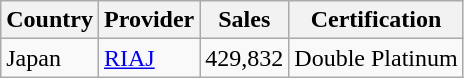<table class="wikitable" border="1">
<tr>
<th>Country</th>
<th>Provider</th>
<th>Sales</th>
<th>Certification</th>
</tr>
<tr>
<td>Japan</td>
<td><a href='#'>RIAJ</a></td>
<td>429,832</td>
<td>Double Platinum</td>
</tr>
</table>
